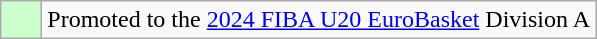<table class="wikitable">
<tr>
<td width=20px bgcolor="#ccffcc"></td>
<td>Promoted to the <a href='#'>2024 FIBA U20 EuroBasket</a> Division A</td>
</tr>
</table>
